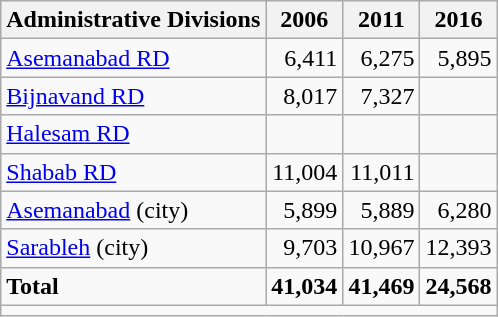<table class="wikitable">
<tr>
<th>Administrative Divisions</th>
<th>2006</th>
<th>2011</th>
<th>2016</th>
</tr>
<tr>
<td><a href='#'>Asemanabad RD</a></td>
<td style="text-align: right;">6,411</td>
<td style="text-align: right;">6,275</td>
<td style="text-align: right;">5,895</td>
</tr>
<tr>
<td><a href='#'>Bijnavand RD</a></td>
<td style="text-align: right;">8,017</td>
<td style="text-align: right;">7,327</td>
<td style="text-align: right;"></td>
</tr>
<tr>
<td><a href='#'>Halesam RD</a></td>
<td style="text-align: right;"></td>
<td style="text-align: right;"></td>
<td style="text-align: right;"></td>
</tr>
<tr>
<td><a href='#'>Shabab RD</a></td>
<td style="text-align: right;">11,004</td>
<td style="text-align: right;">11,011</td>
<td style="text-align: right;"></td>
</tr>
<tr>
<td><a href='#'>Asemanabad</a> (city)</td>
<td style="text-align: right;">5,899</td>
<td style="text-align: right;">5,889</td>
<td style="text-align: right;">6,280</td>
</tr>
<tr>
<td><a href='#'>Sarableh</a> (city)</td>
<td style="text-align: right;">9,703</td>
<td style="text-align: right;">10,967</td>
<td style="text-align: right;">12,393</td>
</tr>
<tr>
<td><strong>Total</strong></td>
<td style="text-align: right;"><strong>41,034</strong></td>
<td style="text-align: right;"><strong>41,469</strong></td>
<td style="text-align: right;"><strong>24,568</strong></td>
</tr>
<tr>
<td colspan=4></td>
</tr>
</table>
